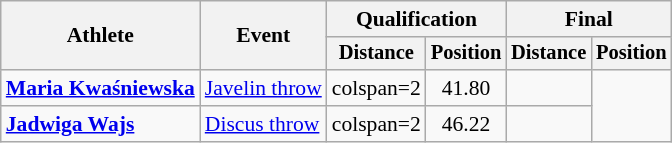<table class=wikitable style="font-size:90%">
<tr>
<th rowspan="2">Athlete</th>
<th rowspan="2">Event</th>
<th colspan="2">Qualification</th>
<th colspan="2">Final</th>
</tr>
<tr style="font-size:95%">
<th>Distance</th>
<th>Position</th>
<th>Distance</th>
<th>Position</th>
</tr>
<tr align=center>
<td align=left><strong><a href='#'>Maria Kwaśniewska</a></strong></td>
<td align=left><a href='#'>Javelin throw</a></td>
<td>colspan=2 </td>
<td>41.80</td>
<td></td>
</tr>
<tr align=center>
<td align=left><strong><a href='#'>Jadwiga Wajs</a></strong></td>
<td align=left><a href='#'>Discus throw</a></td>
<td>colspan=2 </td>
<td>46.22</td>
<td></td>
</tr>
</table>
